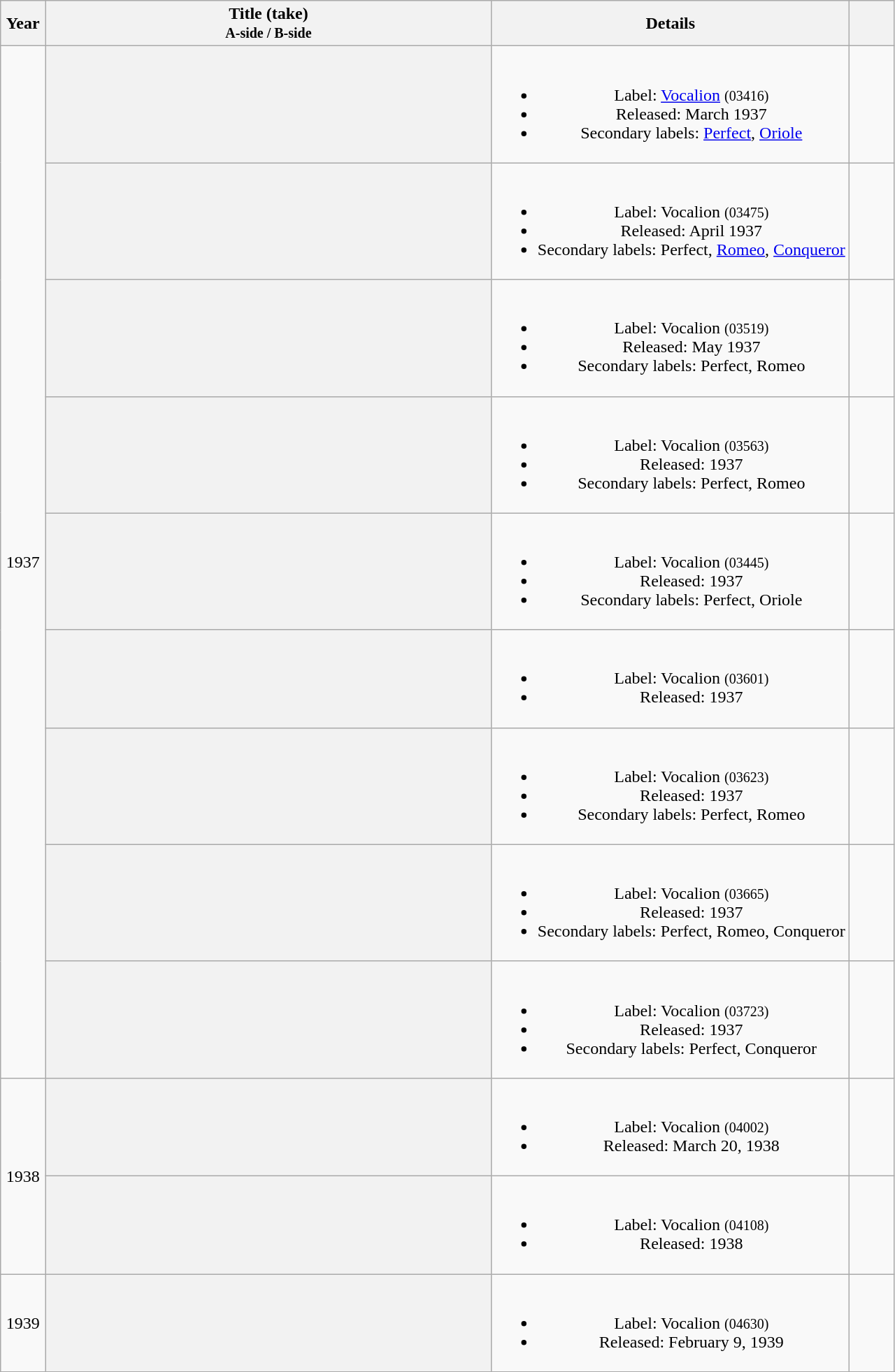<table class="wikitable plainrowheaders" style="text-align:center;">
<tr>
<th scope="col" width=5%>Year</th>
<th scope="col" width=50%>Title (take)<br><small>A-side / B-side</small></th>
<th scope="col" width=40%>Details</th>
<th scope="col" width=5%><br></th>
</tr>
<tr>
<td rowspan=9>1937</td>
<th scope="row"></th>
<td><br><ul><li>Label: <a href='#'>Vocalion</a> <small>(03416)</small></li><li>Released: March 1937</li><li>Secondary labels: <a href='#'>Perfect</a>, <a href='#'>Oriole</a></li></ul></td>
<td></td>
</tr>
<tr>
<th scope="row"></th>
<td><br><ul><li>Label: Vocalion <small>(03475)</small></li><li>Released: April 1937</li><li>Secondary labels: Perfect, <a href='#'>Romeo</a>, <a href='#'>Conqueror</a></li></ul></td>
<td></td>
</tr>
<tr>
<th scope="row"></th>
<td><br><ul><li>Label: Vocalion <small>(03519)</small></li><li>Released: May 1937</li><li>Secondary labels: Perfect, Romeo</li></ul></td>
<td></td>
</tr>
<tr>
<th scope="row"></th>
<td><br><ul><li>Label: Vocalion <small>(03563)</small></li><li>Released: 1937</li><li>Secondary labels: Perfect, Romeo</li></ul></td>
<td></td>
</tr>
<tr>
<th scope="row"></th>
<td><br><ul><li>Label: Vocalion <small>(03445)</small></li><li>Released: 1937</li><li>Secondary labels: Perfect, Oriole</li></ul></td>
<td></td>
</tr>
<tr>
<th scope="row"></th>
<td><br><ul><li>Label: Vocalion <small>(03601)</small></li><li>Released: 1937</li></ul></td>
<td></td>
</tr>
<tr>
<th scope="row"></th>
<td><br><ul><li>Label: Vocalion <small>(03623)</small></li><li>Released: 1937</li><li>Secondary labels: Perfect, Romeo</li></ul></td>
<td></td>
</tr>
<tr>
<th scope="row"></th>
<td><br><ul><li>Label: Vocalion <small>(03665)</small></li><li>Released: 1937</li><li>Secondary labels: Perfect, Romeo, Conqueror</li></ul></td>
<td></td>
</tr>
<tr>
<th scope="row"></th>
<td><br><ul><li>Label: Vocalion <small>(03723)</small></li><li>Released: 1937</li><li>Secondary labels: Perfect, Conqueror</li></ul></td>
<td></td>
</tr>
<tr>
<td rowspan="2">1938</td>
<th scope="row"></th>
<td><br><ul><li>Label: Vocalion <small>(04002)</small></li><li>Released: March 20, 1938</li></ul></td>
<td></td>
</tr>
<tr>
<th scope="row"></th>
<td><br><ul><li>Label: Vocalion <small>(04108)</small></li><li>Released: 1938</li></ul></td>
<td></td>
</tr>
<tr>
<td>1939</td>
<th scope="row"></th>
<td><br><ul><li>Label: Vocalion <small>(04630)</small></li><li>Released: February 9, 1939</li></ul></td>
<td></td>
</tr>
<tr>
</tr>
</table>
